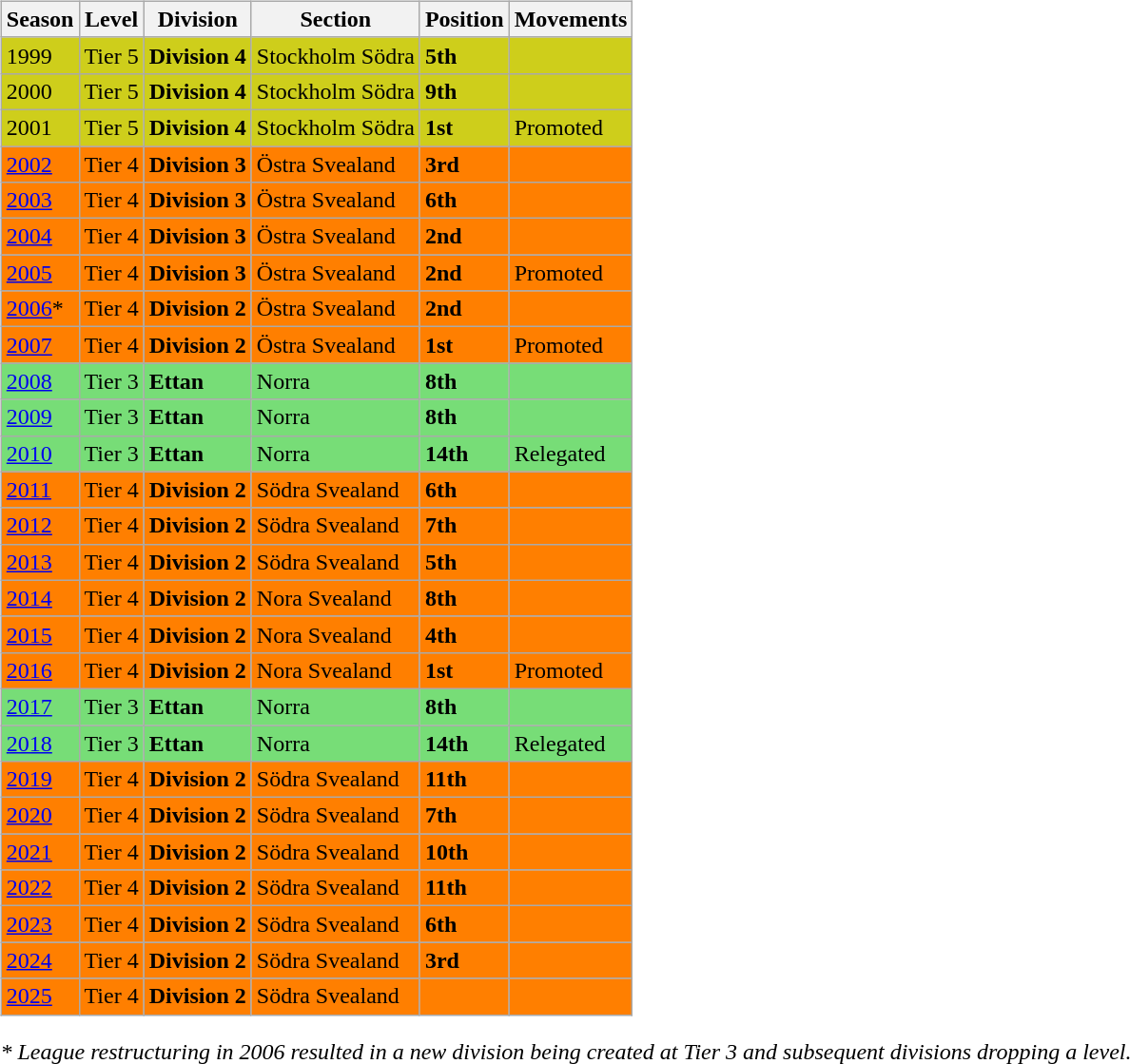<table>
<tr>
<td valign="top" width=0%><br><table class="wikitable">
<tr style="background:#f0f6fa;">
<th><strong>Season</strong></th>
<th><strong>Level</strong></th>
<th><strong>Division</strong></th>
<th><strong>Section</strong></th>
<th><strong>Position</strong></th>
<th><strong>Movements</strong></th>
</tr>
<tr>
<td style="background:#CECE1B;">1999</td>
<td style="background:#CECE1B;">Tier 5</td>
<td style="background:#CECE1B;"><strong>Division 4</strong></td>
<td style="background:#CECE1B;">Stockholm Södra</td>
<td style="background:#CECE1B;"><strong>5th</strong></td>
<td style="background:#CECE1B;"></td>
</tr>
<tr>
<td style="background:#CECE1B;">2000</td>
<td style="background:#CECE1B;">Tier 5</td>
<td style="background:#CECE1B;"><strong>Division 4</strong></td>
<td style="background:#CECE1B;">Stockholm Södra</td>
<td style="background:#CECE1B;"><strong>9th</strong></td>
<td style="background:#CECE1B;"></td>
</tr>
<tr>
<td style="background:#CECE1B;">2001</td>
<td style="background:#CECE1B;">Tier 5</td>
<td style="background:#CECE1B;"><strong>Division 4</strong></td>
<td style="background:#CECE1B;">Stockholm Södra</td>
<td style="background:#CECE1B;"><strong>1st</strong></td>
<td style="background:#CECE1B;">Promoted</td>
</tr>
<tr>
<td style="background:#FF7F00;"><a href='#'>2002</a></td>
<td style="background:#FF7F00;">Tier 4</td>
<td style="background:#FF7F00;"><strong>Division 3</strong></td>
<td style="background:#FF7F00;">Östra Svealand</td>
<td style="background:#FF7F00;"><strong>3rd</strong></td>
<td style="background:#FF7F00;"></td>
</tr>
<tr>
<td style="background:#FF7F00;"><a href='#'>2003</a></td>
<td style="background:#FF7F00;">Tier 4</td>
<td style="background:#FF7F00;"><strong>Division 3</strong></td>
<td style="background:#FF7F00;">Östra Svealand</td>
<td style="background:#FF7F00;"><strong>6th</strong></td>
<td style="background:#FF7F00;"></td>
</tr>
<tr>
<td style="background:#FF7F00;"><a href='#'>2004</a></td>
<td style="background:#FF7F00;">Tier 4</td>
<td style="background:#FF7F00;"><strong>Division 3</strong></td>
<td style="background:#FF7F00;">Östra Svealand</td>
<td style="background:#FF7F00;"><strong>2nd</strong></td>
<td style="background:#FF7F00;"></td>
</tr>
<tr>
<td style="background:#FF7F00;"><a href='#'>2005</a></td>
<td style="background:#FF7F00;">Tier 4</td>
<td style="background:#FF7F00;"><strong>Division 3</strong></td>
<td style="background:#FF7F00;">Östra Svealand</td>
<td style="background:#FF7F00;"><strong>2nd</strong></td>
<td style="background:#FF7F00;">Promoted</td>
</tr>
<tr>
<td style="background:#FF7F00;"><a href='#'>2006</a>*</td>
<td style="background:#FF7F00;">Tier 4</td>
<td style="background:#FF7F00;"><strong>Division 2</strong></td>
<td style="background:#FF7F00;">Östra Svealand</td>
<td style="background:#FF7F00;"><strong>2nd</strong></td>
<td style="background:#FF7F00;"></td>
</tr>
<tr>
<td style="background:#FF7F00;"><a href='#'>2007</a></td>
<td style="background:#FF7F00;">Tier 4</td>
<td style="background:#FF7F00;"><strong>Division 2</strong></td>
<td style="background:#FF7F00;">Östra Svealand</td>
<td style="background:#FF7F00;"><strong>1st</strong></td>
<td style="background:#FF7F00;">Promoted</td>
</tr>
<tr>
<td style="background:#77DD77;"><a href='#'>2008</a></td>
<td style="background:#77DD77;">Tier 3</td>
<td style="background:#77DD77;"><strong>Ettan</strong></td>
<td style="background:#77DD77;">Norra</td>
<td style="background:#77DD77;"><strong>8th</strong></td>
<td style="background:#77DD77;"></td>
</tr>
<tr>
<td style="background:#77DD77;"><a href='#'>2009</a></td>
<td style="background:#77DD77;">Tier 3</td>
<td style="background:#77DD77;"><strong>Ettan</strong></td>
<td style="background:#77DD77;">Norra</td>
<td style="background:#77DD77;"><strong>8th</strong></td>
<td style="background:#77DD77;"></td>
</tr>
<tr>
<td style="background:#77DD77;"><a href='#'>2010</a></td>
<td style="background:#77DD77;">Tier 3</td>
<td style="background:#77DD77;"><strong>Ettan</strong></td>
<td style="background:#77DD77;">Norra</td>
<td style="background:#77DD77;"><strong>14th</strong></td>
<td style="background:#77DD77;">Relegated</td>
</tr>
<tr>
<td style="background:#FF7F00;"><a href='#'>2011</a></td>
<td style="background:#FF7F00;">Tier 4</td>
<td style="background:#FF7F00;"><strong>Division 2</strong></td>
<td style="background:#FF7F00;">Södra Svealand</td>
<td style="background:#FF7F00;"><strong>6th</strong></td>
<td style="background:#FF7F00;"></td>
</tr>
<tr>
<td style="background:#FF7F00;"><a href='#'>2012</a></td>
<td style="background:#FF7F00;">Tier 4</td>
<td style="background:#FF7F00;"><strong>Division 2</strong></td>
<td style="background:#FF7F00;">Södra Svealand</td>
<td style="background:#FF7F00;"><strong>7th</strong></td>
<td style="background:#FF7F00;"></td>
</tr>
<tr>
<td style="background:#FF7F00;"><a href='#'>2013</a></td>
<td style="background:#FF7F00;">Tier 4</td>
<td style="background:#FF7F00;"><strong>Division 2</strong></td>
<td style="background:#FF7F00;">Södra Svealand</td>
<td style="background:#FF7F00;"><strong>5th</strong></td>
<td style="background:#FF7F00;"></td>
</tr>
<tr>
<td style="background:#FF7F00;"><a href='#'>2014</a></td>
<td style="background:#FF7F00;">Tier 4</td>
<td style="background:#FF7F00;"><strong>Division 2</strong></td>
<td style="background:#FF7F00;">Nora Svealand</td>
<td style="background:#FF7F00;"><strong>8th</strong></td>
<td style="background:#FF7F00;"></td>
</tr>
<tr>
<td style="background:#FF7F00;"><a href='#'>2015</a></td>
<td style="background:#FF7F00;">Tier 4</td>
<td style="background:#FF7F00;"><strong>Division 2</strong></td>
<td style="background:#FF7F00;">Nora Svealand</td>
<td style="background:#FF7F00;"><strong>4th</strong></td>
<td style="background:#FF7F00;"></td>
</tr>
<tr>
<td style="background:#FF7F00;"><a href='#'>2016</a></td>
<td style="background:#FF7F00;">Tier 4</td>
<td style="background:#FF7F00;"><strong>Division 2</strong></td>
<td style="background:#FF7F00;">Nora Svealand</td>
<td style="background:#FF7F00;"><strong>1st</strong></td>
<td style="background:#FF7F00;">Promoted</td>
</tr>
<tr>
<td style="background:#77DD77;"><a href='#'>2017</a></td>
<td style="background:#77DD77;">Tier 3</td>
<td style="background:#77DD77;"><strong>Ettan</strong></td>
<td style="background:#77DD77;">Norra</td>
<td style="background:#77DD77;"><strong>8th</strong></td>
<td style="background:#77DD77;"></td>
</tr>
<tr>
<td style="background:#77DD77;"><a href='#'>2018</a></td>
<td style="background:#77DD77;">Tier 3</td>
<td style="background:#77DD77;"><strong>Ettan</strong></td>
<td style="background:#77DD77;">Norra</td>
<td style="background:#77DD77;"><strong>14th</strong></td>
<td style="background:#77DD77;">Relegated</td>
</tr>
<tr>
<td style="background:#FF7F00;"><a href='#'>2019</a></td>
<td style="background:#FF7F00;">Tier 4</td>
<td style="background:#FF7F00;"><strong>Division 2</strong></td>
<td style="background:#FF7F00;">Södra Svealand</td>
<td style="background:#FF7F00;"><strong>11th</strong></td>
<td style="background:#FF7F00;"></td>
</tr>
<tr>
<td style="background:#FF7F00;"><a href='#'>2020</a></td>
<td style="background:#FF7F00;">Tier 4</td>
<td style="background:#FF7F00;"><strong>Division 2</strong></td>
<td style="background:#FF7F00;">Södra Svealand</td>
<td style="background:#FF7F00;"><strong>7th</strong></td>
<td style="background:#FF7F00;"></td>
</tr>
<tr>
<td style="background:#FF7F00;"><a href='#'>2021</a></td>
<td style="background:#FF7F00;">Tier 4</td>
<td style="background:#FF7F00;"><strong>Division 2</strong></td>
<td style="background:#FF7F00;">Södra Svealand</td>
<td style="background:#FF7F00;"><strong>10th</strong></td>
<td style="background:#FF7F00;"></td>
</tr>
<tr>
<td style="background:#FF7F00;"><a href='#'>2022</a></td>
<td style="background:#FF7F00;">Tier 4</td>
<td style="background:#FF7F00;"><strong>Division 2</strong></td>
<td style="background:#FF7F00;">Södra Svealand</td>
<td style="background:#FF7F00;"><strong>11th</strong></td>
<td style="background:#FF7F00;"></td>
</tr>
<tr>
<td style="background:#FF7F00;"><a href='#'>2023</a></td>
<td style="background:#FF7F00;">Tier 4</td>
<td style="background:#FF7F00;"><strong>Division 2</strong></td>
<td style="background:#FF7F00;">Södra Svealand</td>
<td style="background:#FF7F00;"><strong>6th</strong></td>
<td style="background:#FF7F00;"></td>
</tr>
<tr>
<td style="background:#FF7F00;"><a href='#'>2024</a></td>
<td style="background:#FF7F00;">Tier 4</td>
<td style="background:#FF7F00;"><strong>Division 2</strong></td>
<td style="background:#FF7F00;">Södra Svealand</td>
<td style="background:#FF7F00;"><strong>3rd</strong></td>
<td style="background:#FF7F00;"></td>
</tr>
<tr>
<td style="background:#FF7F00;"><a href='#'>2025</a></td>
<td style="background:#FF7F00;">Tier 4</td>
<td style="background:#FF7F00;"><strong>Division 2</strong></td>
<td style="background:#FF7F00;">Södra Svealand</td>
<td style="background:#FF7F00;"></td>
<td style="background:#FF7F00;"></td>
</tr>
</table>
<em>* League restructuring in 2006 resulted in a new division being created at Tier 3 and subsequent divisions dropping a level.</em> </td>
</tr>
</table>
